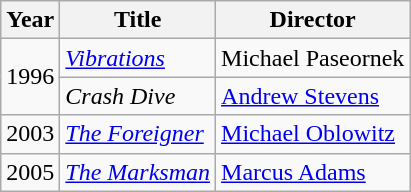<table class="wikitable">
<tr>
<th>Year</th>
<th>Title</th>
<th>Director</th>
</tr>
<tr>
<td rowspan=2>1996</td>
<td><em><a href='#'>Vibrations</a></em></td>
<td>Michael Paseornek</td>
</tr>
<tr>
<td><em>Crash Dive</em></td>
<td><a href='#'>Andrew Stevens</a></td>
</tr>
<tr>
<td>2003</td>
<td><em><a href='#'>The Foreigner</a></em></td>
<td><a href='#'>Michael Oblowitz</a></td>
</tr>
<tr>
<td>2005</td>
<td><em><a href='#'>The Marksman</a></em></td>
<td><a href='#'>Marcus Adams</a></td>
</tr>
</table>
